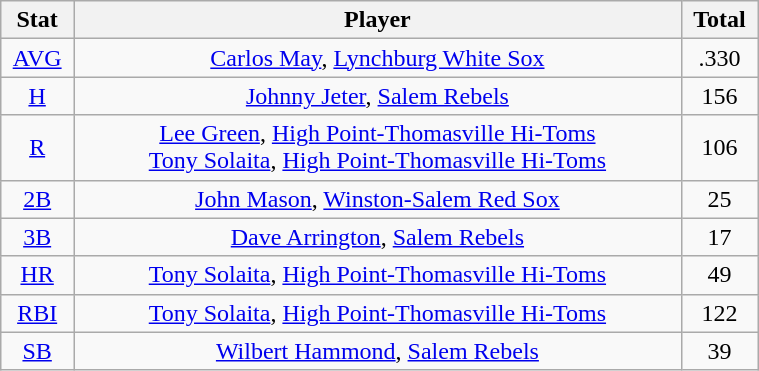<table class="wikitable" width="40%" style="text-align:center;">
<tr>
<th width="5%">Stat</th>
<th width="60%">Player</th>
<th width="5%">Total</th>
</tr>
<tr>
<td><a href='#'>AVG</a></td>
<td><a href='#'>Carlos May</a>, <a href='#'>Lynchburg White Sox</a></td>
<td>.330</td>
</tr>
<tr>
<td><a href='#'>H</a></td>
<td><a href='#'>Johnny Jeter</a>, <a href='#'>Salem Rebels</a></td>
<td>156</td>
</tr>
<tr>
<td><a href='#'>R</a></td>
<td><a href='#'>Lee Green</a>, <a href='#'>High Point-Thomasville Hi-Toms</a> <br> <a href='#'>Tony Solaita</a>, <a href='#'>High Point-Thomasville Hi-Toms</a></td>
<td>106</td>
</tr>
<tr>
<td><a href='#'>2B</a></td>
<td><a href='#'>John Mason</a>, <a href='#'>Winston-Salem Red Sox</a></td>
<td>25</td>
</tr>
<tr>
<td><a href='#'>3B</a></td>
<td><a href='#'>Dave Arrington</a>, <a href='#'>Salem Rebels</a></td>
<td>17</td>
</tr>
<tr>
<td><a href='#'>HR</a></td>
<td><a href='#'>Tony Solaita</a>, <a href='#'>High Point-Thomasville Hi-Toms</a></td>
<td>49</td>
</tr>
<tr>
<td><a href='#'>RBI</a></td>
<td><a href='#'>Tony Solaita</a>, <a href='#'>High Point-Thomasville Hi-Toms</a></td>
<td>122</td>
</tr>
<tr>
<td><a href='#'>SB</a></td>
<td><a href='#'>Wilbert Hammond</a>, <a href='#'>Salem Rebels</a></td>
<td>39</td>
</tr>
</table>
